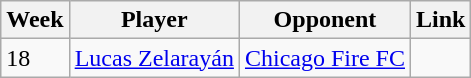<table class=wikitable>
<tr>
<th>Week</th>
<th>Player</th>
<th>Opponent</th>
<th>Link</th>
</tr>
<tr>
<td>18</td>
<td> <a href='#'>Lucas Zelarayán</a></td>
<td><a href='#'>Chicago Fire FC</a></td>
<td></td>
</tr>
</table>
